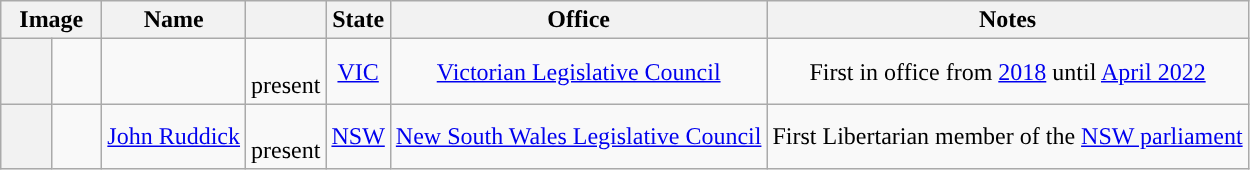<table class="wikitable" style="text-align:center">
<tr>
<th colspan="2"; width=60>Image</th>
<th>Name</th>
<th></th>
<th>State</th>
<th>Office</th>
<th>Notes</th>
</tr>
<tr>
<th style="background:"></th>
<td></td>
<td></td>
<td><br>present</td>
<td><a href='#'>VIC</a></td>
<td><a href='#'>Victorian Legislative Council</a> <br> </td>
<td>First in office from <a href='#'>2018</a> until <a href='#'>April 2022</a></td>
</tr>
<tr>
<th style="background:"></th>
<td></td>
<td><a href='#'>John Ruddick</a></td>
<td><br>present</td>
<td><a href='#'>NSW</a></td>
<td><a href='#'>New South Wales Legislative Council</a></td>
<td>First Libertarian member of the <a href='#'>NSW parliament</a></td>
</tr>
</table>
